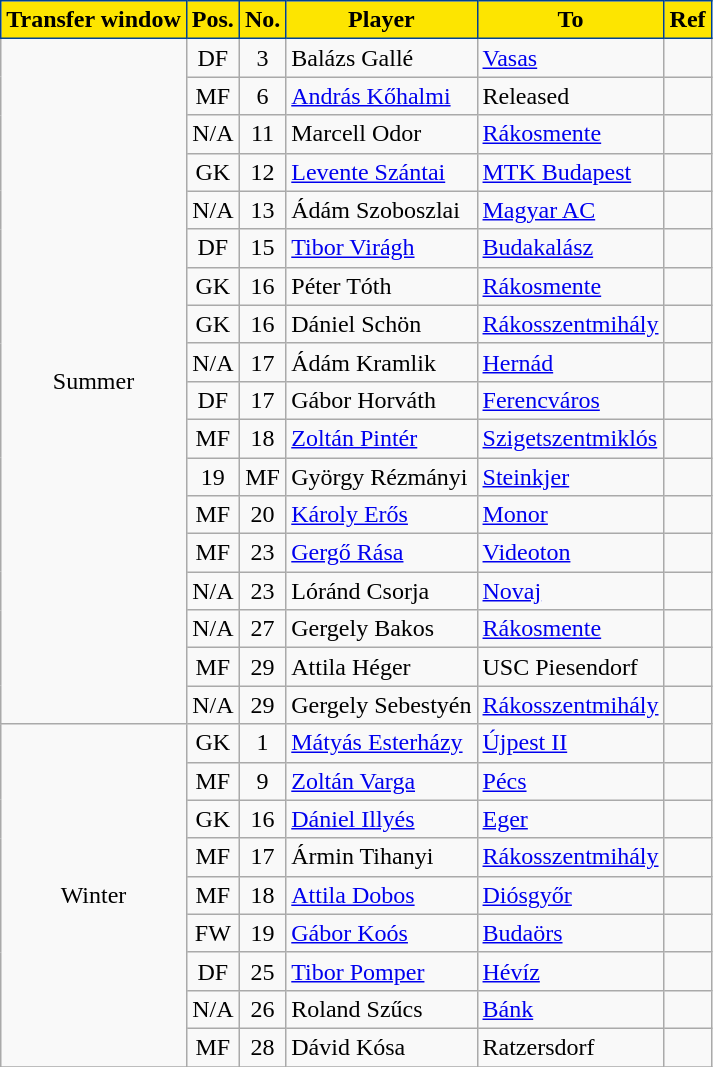<table class="wikitable plainrowheaders sortable">
<tr>
<th style="background-color:#FDE500;color:black;border:1px solid #004292">Transfer window</th>
<th style="background-color:#FDE500;color:black;border:1px solid #004292">Pos.</th>
<th style="background-color:#FDE500;color:black;border:1px solid #004292">No.</th>
<th style="background-color:#FDE500;color:black;border:1px solid #004292">Player</th>
<th style="background-color:#FDE500;color:black;border:1px solid #004292">To</th>
<th style="background-color:#FDE500;color:black;border:1px solid #004292">Ref</th>
</tr>
<tr>
<td rowspan="18" style="text-align:center;">Summer</td>
<td style="text-align:center;">DF</td>
<td style="text-align:center;">3</td>
<td style="text-align:left;"> Balázs Gallé</td>
<td style="text-align:left;"><a href='#'>Vasas</a></td>
<td></td>
</tr>
<tr>
<td style="text-align:center;">MF</td>
<td style="text-align:center;">6</td>
<td style="text-align:left;"> <a href='#'>András Kőhalmi</a></td>
<td style="text-align:left;">Released</td>
<td></td>
</tr>
<tr>
<td style="text-align:center;">N/A</td>
<td style="text-align:center;">11</td>
<td style="text-align:left;"> Marcell Odor</td>
<td style="text-align:left;"><a href='#'>Rákosmente</a></td>
<td></td>
</tr>
<tr>
<td style="text-align:center;">GK</td>
<td style="text-align:center;">12</td>
<td style="text-align:left;"> <a href='#'>Levente Szántai</a></td>
<td style="text-align:left;"><a href='#'>MTK Budapest</a></td>
<td></td>
</tr>
<tr>
<td style="text-align:center;">N/A</td>
<td style="text-align:center;">13</td>
<td style="text-align:left;"> Ádám Szoboszlai</td>
<td style="text-align:left;"><a href='#'>Magyar AC</a></td>
<td></td>
</tr>
<tr>
<td style="text-align:center;">DF</td>
<td style="text-align:center;">15</td>
<td style="text-align:left;"> <a href='#'>Tibor Virágh</a></td>
<td style="text-align:left;"><a href='#'>Budakalász</a></td>
<td></td>
</tr>
<tr>
<td style="text-align:center;">GK</td>
<td style="text-align:center;">16</td>
<td style="text-align:left;"> Péter Tóth</td>
<td style="text-align:left;"><a href='#'>Rákosmente</a></td>
<td></td>
</tr>
<tr>
<td style="text-align:center;">GK</td>
<td style="text-align:center;">16</td>
<td style="text-align:left;"> Dániel Schön</td>
<td style="text-align:left;"><a href='#'>Rákosszentmihály</a></td>
<td></td>
</tr>
<tr>
<td style="text-align:center;">N/A</td>
<td style="text-align:center;">17</td>
<td style="text-align:left;"> Ádám Kramlik</td>
<td style="text-align:left;"><a href='#'>Hernád</a></td>
<td></td>
</tr>
<tr>
<td style="text-align:center;">DF</td>
<td style="text-align:center;">17</td>
<td style="text-align:left;"> Gábor Horváth</td>
<td style="text-align:left;"><a href='#'>Ferencváros</a></td>
<td></td>
</tr>
<tr>
<td style="text-align:center;">MF</td>
<td style="text-align:center;">18</td>
<td style="text-align:left;"> <a href='#'>Zoltán Pintér</a></td>
<td style="text-align:left;"><a href='#'>Szigetszentmiklós</a></td>
<td></td>
</tr>
<tr>
<td style="text-align:center;">19</td>
<td style="text-align:center;">MF</td>
<td style="text-align:left;"> György Rézmányi</td>
<td style="text-align:left;"> <a href='#'>Steinkjer</a></td>
<td></td>
</tr>
<tr>
<td style="text-align:center;">MF</td>
<td style="text-align:center;">20</td>
<td style="text-align:left;"> <a href='#'>Károly Erős</a></td>
<td style="text-align:left;"><a href='#'>Monor</a></td>
<td></td>
</tr>
<tr>
<td style="text-align:center;">MF</td>
<td style="text-align:center;">23</td>
<td style="text-align:left;"> <a href='#'>Gergő Rása</a></td>
<td style="text-align:left;"><a href='#'>Videoton</a></td>
<td></td>
</tr>
<tr>
<td style="text-align:center;">N/A</td>
<td style="text-align:center;">23</td>
<td style="text-align:left;"> Lóránd Csorja</td>
<td style="text-align:left;"><a href='#'>Novaj</a></td>
<td></td>
</tr>
<tr>
<td style="text-align:center;">N/A</td>
<td style="text-align:center;">27</td>
<td style="text-align:left;"> Gergely Bakos</td>
<td style="text-align:left;"><a href='#'>Rákosmente</a></td>
<td></td>
</tr>
<tr>
<td style="text-align:center;">MF</td>
<td style="text-align:center;">29</td>
<td style="text-align:left;"> Attila Héger</td>
<td style="text-align:left;"> USC Piesendorf</td>
<td></td>
</tr>
<tr>
<td style="text-align:center;">N/A</td>
<td style="text-align:center;">29</td>
<td style="text-align:left;"> Gergely Sebestyén</td>
<td style="text-align:left;"><a href='#'>Rákosszentmihály</a></td>
<td></td>
</tr>
<tr>
<td rowspan="9" style="text-align:center;">Winter</td>
<td style="text-align:center;">GK</td>
<td style="text-align:center;">1</td>
<td style="text-align:left;"> <a href='#'>Mátyás Esterházy</a></td>
<td style="text-align:left;"><a href='#'>Újpest II</a></td>
<td></td>
</tr>
<tr>
<td style="text-align:center;">MF</td>
<td style="text-align:center;">9</td>
<td style="text-align:left;"> <a href='#'>Zoltán Varga</a></td>
<td style="text-align:left;"><a href='#'>Pécs</a></td>
<td></td>
</tr>
<tr>
<td style="text-align:center;">GK</td>
<td style="text-align:center;">16</td>
<td style="text-align:left;"> <a href='#'>Dániel Illyés</a></td>
<td style="text-align:left;"><a href='#'>Eger</a></td>
<td></td>
</tr>
<tr>
<td style="text-align:center;">MF</td>
<td style="text-align:center;">17</td>
<td style="text-align:left;"> Ármin Tihanyi</td>
<td style="text-align:left;"><a href='#'>Rákosszentmihály</a></td>
<td></td>
</tr>
<tr>
<td style="text-align:center;">MF</td>
<td style="text-align:center;">18</td>
<td style="text-align:left;"> <a href='#'>Attila Dobos</a></td>
<td style="text-align:left;"><a href='#'>Diósgyőr</a></td>
<td></td>
</tr>
<tr>
<td style="text-align:center;">FW</td>
<td style="text-align:center;">19</td>
<td style="text-align:left;"> <a href='#'>Gábor Koós</a></td>
<td style="text-align:left;"><a href='#'>Budaörs</a></td>
<td></td>
</tr>
<tr>
<td style="text-align:center;">DF</td>
<td style="text-align:center;">25</td>
<td style="text-align:left;"> <a href='#'>Tibor Pomper</a></td>
<td style="text-align:left;"><a href='#'>Hévíz</a></td>
<td></td>
</tr>
<tr>
<td style="text-align:center;">N/A</td>
<td style="text-align:center;">26</td>
<td style="text-align:left;"> Roland Szűcs</td>
<td style="text-align:left;"><a href='#'>Bánk</a></td>
<td></td>
</tr>
<tr>
<td style="text-align:center;">MF</td>
<td style="text-align:center;">28</td>
<td style="text-align:left;"> Dávid Kósa</td>
<td style="text-align:left;"> Ratzersdorf</td>
<td></td>
</tr>
<tr>
</tr>
</table>
